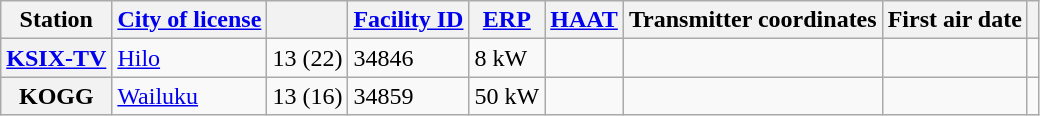<table class="wikitable">
<tr>
<th scope = "col">Station</th>
<th scope = "col"><a href='#'>City of license</a></th>
<th scope = "col"></th>
<th scope = "col"><a href='#'>Facility ID</a></th>
<th scope = "col"><a href='#'>ERP</a></th>
<th scope = "col"><a href='#'>HAAT</a></th>
<th scope = "col">Transmitter coordinates</th>
<th scope = "col">First air date</th>
<th scope = "col"></th>
</tr>
<tr>
<th scope = "row"><a href='#'>KSIX-TV</a></th>
<td><a href='#'>Hilo</a></td>
<td>13 (22)</td>
<td>34846</td>
<td>8 kW</td>
<td></td>
<td></td>
<td></td>
<td></td>
</tr>
<tr>
<th scope = "row">KOGG</th>
<td><a href='#'>Wailuku</a></td>
<td>13 (16)</td>
<td>34859</td>
<td>50 kW</td>
<td></td>
<td></td>
<td></td>
<td></td>
</tr>
</table>
